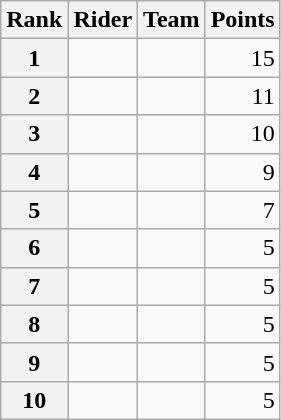<table class="wikitable" margin-bottom:0;">
<tr>
<th scope="col">Rank</th>
<th scope="col">Rider</th>
<th scope="col">Team</th>
<th scope="col">Points</th>
</tr>
<tr>
<th scope="row">1</th>
<td> </td>
<td></td>
<td align="right">15</td>
</tr>
<tr>
<th scope="row">2</th>
<td></td>
<td></td>
<td align="right">11</td>
</tr>
<tr>
<th scope="row">3</th>
<td></td>
<td></td>
<td align="right">10</td>
</tr>
<tr>
<th scope="row">4</th>
<td></td>
<td></td>
<td align="right">9</td>
</tr>
<tr>
<th scope="row">5</th>
<td></td>
<td></td>
<td align="right">7</td>
</tr>
<tr>
<th scope="row">6</th>
<td></td>
<td></td>
<td align="right">5</td>
</tr>
<tr>
<th scope="row">7</th>
<td></td>
<td></td>
<td align="right">5</td>
</tr>
<tr>
<th scope="row">8</th>
<td> </td>
<td></td>
<td align="right">5</td>
</tr>
<tr>
<th scope="row">9</th>
<td></td>
<td></td>
<td align="right">5</td>
</tr>
<tr>
<th scope="row">10</th>
<td></td>
<td></td>
<td align="right">5</td>
</tr>
</table>
